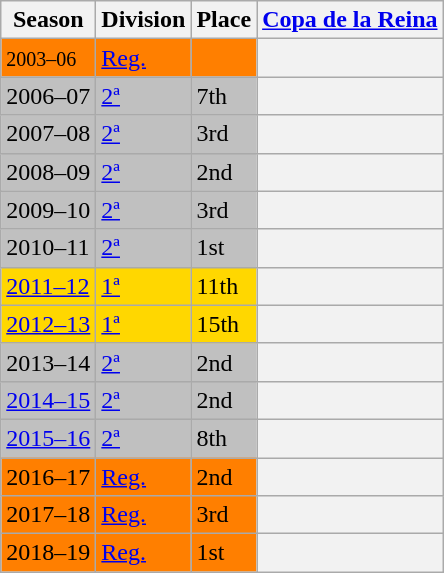<table class="wikitable">
<tr>
<th>Season</th>
<th>Division</th>
<th>Place</th>
<th><a href='#'>Copa de la Reina</a></th>
</tr>
<tr>
<td style="background:#FF7F00;"><small>2003–06</small></td>
<td style="background:#FF7F00;"><a href='#'>Reg.</a></td>
<td style="background:#FF7F00;"></td>
<th></th>
</tr>
<tr>
<td style="background:silver;">2006–07</td>
<td style="background:silver;"><a href='#'>2ª</a></td>
<td style="background:silver;">7th</td>
<th></th>
</tr>
<tr>
<td style="background:silver;">2007–08</td>
<td style="background:silver;"><a href='#'>2ª</a></td>
<td style="background:silver;">3rd</td>
<th></th>
</tr>
<tr>
<td style="background:silver;">2008–09</td>
<td style="background:silver;"><a href='#'>2ª</a></td>
<td style="background:silver;">2nd</td>
<th></th>
</tr>
<tr>
<td style="background:silver;">2009–10</td>
<td style="background:silver;"><a href='#'>2ª</a></td>
<td style="background:silver;">3rd</td>
<th></th>
</tr>
<tr>
<td style="background:silver;">2010–11</td>
<td style="background:silver;"><a href='#'>2ª</a></td>
<td style="background:silver;">1st</td>
<th></th>
</tr>
<tr>
<td style="background:gold;"><a href='#'>2011–12</a></td>
<td style="background:gold;"><a href='#'>1ª</a></td>
<td style="background:gold;">11th</td>
<th></th>
</tr>
<tr>
<td style="background:gold;"><a href='#'>2012–13</a></td>
<td style="background:gold;"><a href='#'>1ª</a></td>
<td style="background:gold;">15th</td>
<th></th>
</tr>
<tr>
<td style="background:silver;">2013–14</td>
<td style="background:silver;"><a href='#'>2ª</a></td>
<td style="background:silver;">2nd</td>
<th></th>
</tr>
<tr>
<td style="background:silver;"><a href='#'>2014–15</a></td>
<td style="background:silver;"><a href='#'>2ª</a></td>
<td style="background:silver;">2nd</td>
<th></th>
</tr>
<tr>
<td style="background:silver;"><a href='#'>2015–16</a></td>
<td style="background:silver;"><a href='#'>2ª</a></td>
<td style="background:silver;">8th</td>
<th></th>
</tr>
<tr>
<td style="background:#FF7F00;">2016–17</td>
<td style="background:#FF7F00;"><a href='#'>Reg.</a></td>
<td style="background:#FF7F00;">2nd</td>
<th></th>
</tr>
<tr>
<td style="background:#FF7F00;">2017–18</td>
<td style="background:#FF7F00;"><a href='#'>Reg.</a></td>
<td style="background:#FF7F00;">3rd</td>
<th></th>
</tr>
<tr>
<td style="background:#FF7F00;">2018–19</td>
<td style="background:#FF7F00;"><a href='#'>Reg.</a></td>
<td style="background:#FF7F00;">1st</td>
<th></th>
</tr>
</table>
